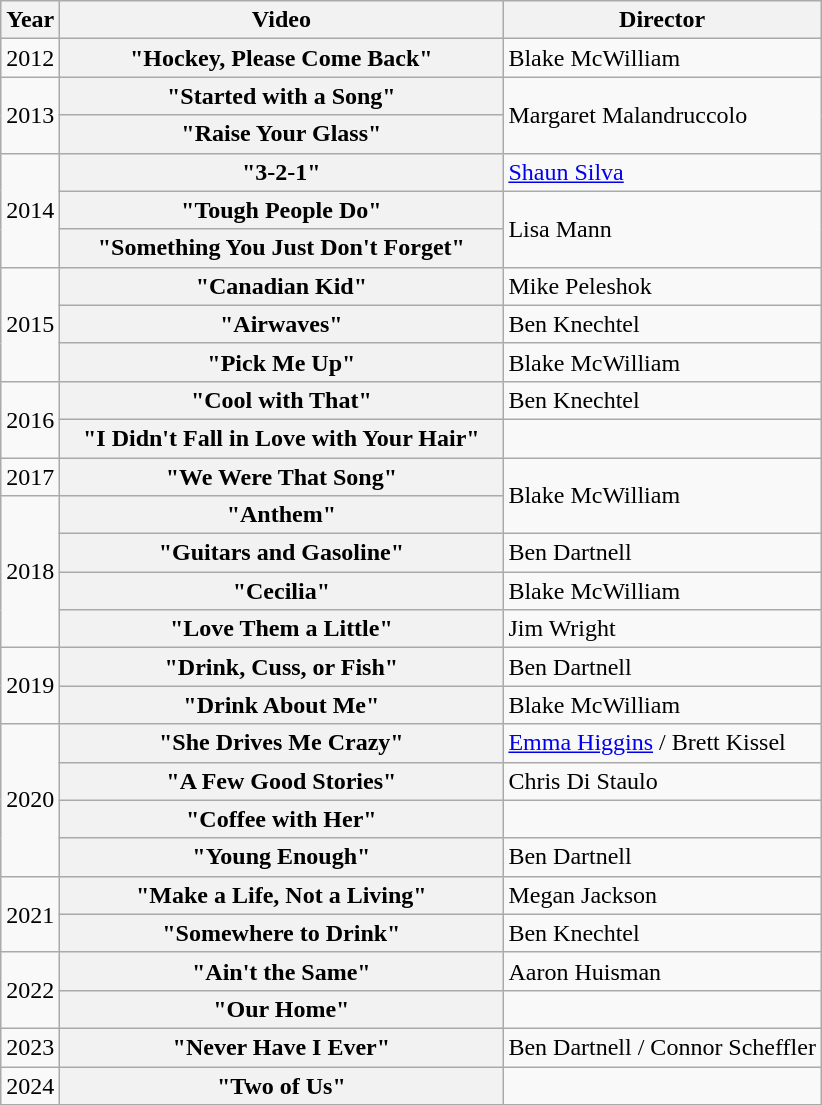<table class="wikitable plainrowheaders">
<tr>
<th>Year</th>
<th style="width:18em;">Video</th>
<th>Director</th>
</tr>
<tr>
<td>2012</td>
<th scope="row">"Hockey, Please Come Back"</th>
<td>Blake McWilliam</td>
</tr>
<tr>
<td rowspan="2">2013</td>
<th scope="row">"Started with a Song"</th>
<td rowspan="2">Margaret Malandruccolo</td>
</tr>
<tr>
<th scope="row">"Raise Your Glass"</th>
</tr>
<tr>
<td rowspan="3">2014</td>
<th scope="row">"3-2-1"</th>
<td><a href='#'>Shaun Silva</a></td>
</tr>
<tr>
<th scope="row">"Tough People Do"</th>
<td rowspan="2">Lisa Mann</td>
</tr>
<tr>
<th scope="row">"Something You Just Don't Forget"</th>
</tr>
<tr>
<td rowspan="3">2015</td>
<th scope="row">"Canadian Kid"</th>
<td>Mike Peleshok</td>
</tr>
<tr>
<th scope="row">"Airwaves"</th>
<td>Ben Knechtel</td>
</tr>
<tr>
<th scope="row">"Pick Me Up"</th>
<td>Blake McWilliam</td>
</tr>
<tr>
<td rowspan="2">2016</td>
<th scope="row">"Cool with That"</th>
<td>Ben Knechtel</td>
</tr>
<tr>
<th scope="row">"I Didn't Fall in Love with Your Hair"</th>
<td></td>
</tr>
<tr>
<td>2017</td>
<th scope="row">"We Were That Song"</th>
<td rowspan="2">Blake McWilliam</td>
</tr>
<tr>
<td rowspan="4">2018</td>
<th scope="row">"Anthem"</th>
</tr>
<tr>
<th scope="row">"Guitars and Gasoline"</th>
<td>Ben Dartnell</td>
</tr>
<tr>
<th scope="row">"Cecilia"</th>
<td>Blake McWilliam</td>
</tr>
<tr>
<th scope="row">"Love Them a Little"</th>
<td>Jim Wright</td>
</tr>
<tr>
<td rowspan="2">2019</td>
<th scope="row">"Drink, Cuss, or Fish"</th>
<td>Ben Dartnell</td>
</tr>
<tr>
<th scope="row">"Drink About Me"</th>
<td>Blake McWilliam</td>
</tr>
<tr>
<td rowspan="4">2020</td>
<th scope="row">"She Drives Me Crazy"</th>
<td><a href='#'>Emma Higgins</a> / Brett Kissel</td>
</tr>
<tr>
<th scope="row">"A Few Good Stories" <br></th>
<td>Chris Di Staulo</td>
</tr>
<tr>
<th scope="row">"Coffee with Her"</th>
<td></td>
</tr>
<tr>
<th scope="row">"Young Enough"</th>
<td>Ben Dartnell</td>
</tr>
<tr>
<td rowspan="2">2021</td>
<th scope="row">"Make a Life, Not a Living"</th>
<td>Megan Jackson</td>
</tr>
<tr>
<th scope="row">"Somewhere to Drink" <br></th>
<td>Ben Knechtel</td>
</tr>
<tr>
<td rowspan="2">2022</td>
<th scope="row">"Ain't the Same"<br></th>
<td>Aaron Huisman</td>
</tr>
<tr>
<th scope="row">"Our Home"</th>
<td></td>
</tr>
<tr>
<td>2023</td>
<th scope="row">"Never Have I Ever"</th>
<td>Ben Dartnell / Connor Scheffler</td>
</tr>
<tr>
<td>2024</td>
<th scope="row">"Two of Us"<br></th>
<td></td>
</tr>
</table>
